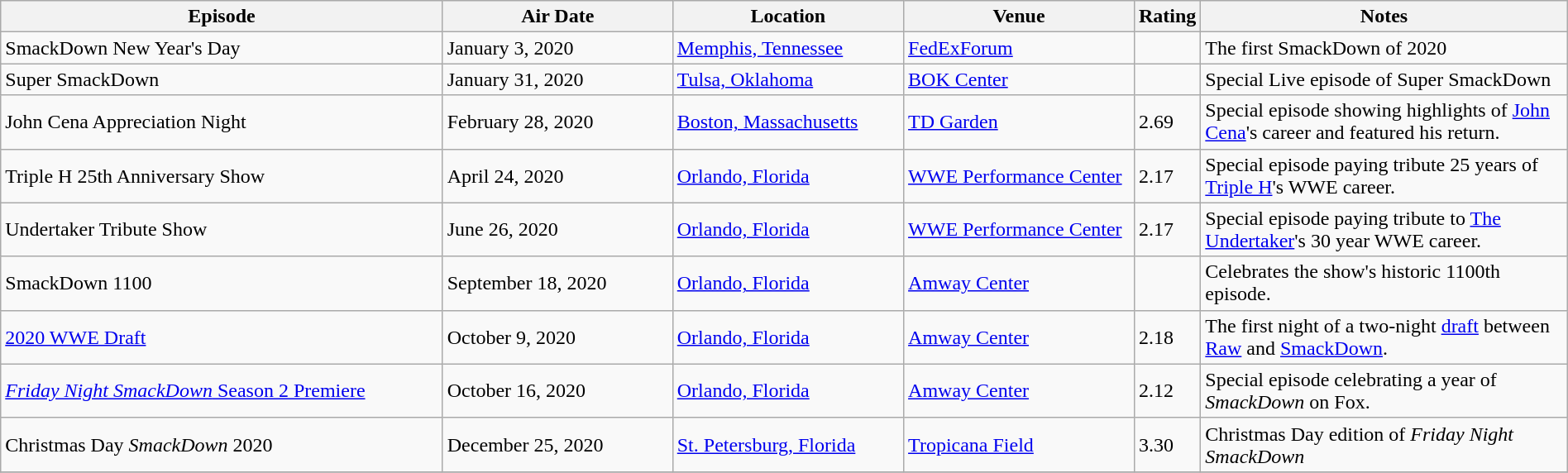<table class="wikitable plainrowheaders sortable" style="width:100%;">
<tr>
<th style="width:29%;">Episode</th>
<th style="width:15%;">Air Date</th>
<th style="width:15%;">Location</th>
<th style="width:15%;">Venue</th>
<th style="width:2%;">Rating</th>
<th style="width:99%;">Notes</th>
</tr>
<tr>
<td>SmackDown New Year's Day</td>
<td>January 3, 2020</td>
<td><a href='#'>Memphis, Tennessee</a></td>
<td><a href='#'>FedExForum</a></td>
<td></td>
<td>The first SmackDown of 2020</td>
</tr>
<tr>
<td>Super SmackDown</td>
<td>January 31, 2020</td>
<td><a href='#'>Tulsa, Oklahoma</a></td>
<td><a href='#'>BOK Center</a></td>
<td></td>
<td>Special Live episode of Super SmackDown</td>
</tr>
<tr>
<td>John Cena Appreciation Night</td>
<td>February 28, 2020</td>
<td><a href='#'>Boston, Massachusetts</a></td>
<td><a href='#'>TD Garden</a></td>
<td>2.69</td>
<td>Special episode showing highlights of <a href='#'>John Cena</a>'s career and featured his return.</td>
</tr>
<tr>
<td>Triple H 25th Anniversary Show</td>
<td>April 24, 2020</td>
<td><a href='#'>Orlando, Florida</a></td>
<td><a href='#'>WWE Performance Center</a></td>
<td>2.17</td>
<td>Special episode paying tribute 25 years of <a href='#'>Triple H</a>'s WWE career.</td>
</tr>
<tr>
<td>Undertaker Tribute Show</td>
<td>June 26, 2020</td>
<td><a href='#'>Orlando, Florida</a></td>
<td><a href='#'>WWE Performance Center</a></td>
<td>2.17</td>
<td>Special episode paying tribute to <a href='#'>The Undertaker</a>'s 30 year WWE career.</td>
</tr>
<tr>
<td>SmackDown 1100</td>
<td>September 18, 2020</td>
<td><a href='#'>Orlando, Florida</a></td>
<td><a href='#'>Amway Center</a></td>
<td></td>
<td>Celebrates the show's historic 1100th episode.</td>
</tr>
<tr>
<td><a href='#'>2020 WWE Draft</a></td>
<td>October 9, 2020</td>
<td><a href='#'>Orlando, Florida</a></td>
<td><a href='#'>Amway Center</a></td>
<td>2.18</td>
<td>The first night of a two-night <a href='#'>draft</a> between <a href='#'>Raw</a> and <a href='#'>SmackDown</a>.</td>
</tr>
<tr>
<td><a href='#'><em>Friday Night SmackDown</em> Season 2 Premiere</a></td>
<td>October 16, 2020</td>
<td><a href='#'>Orlando, Florida</a></td>
<td><a href='#'>Amway Center</a></td>
<td>2.12</td>
<td>Special episode celebrating a year of <em>SmackDown</em> on Fox.</td>
</tr>
<tr>
<td>Christmas Day <em>SmackDown</em> 2020</td>
<td>December 25, 2020</td>
<td><a href='#'>St. Petersburg, Florida</a></td>
<td><a href='#'>Tropicana Field</a></td>
<td>3.30</td>
<td>Christmas Day edition of <em>Friday Night SmackDown</em></td>
</tr>
<tr>
</tr>
</table>
